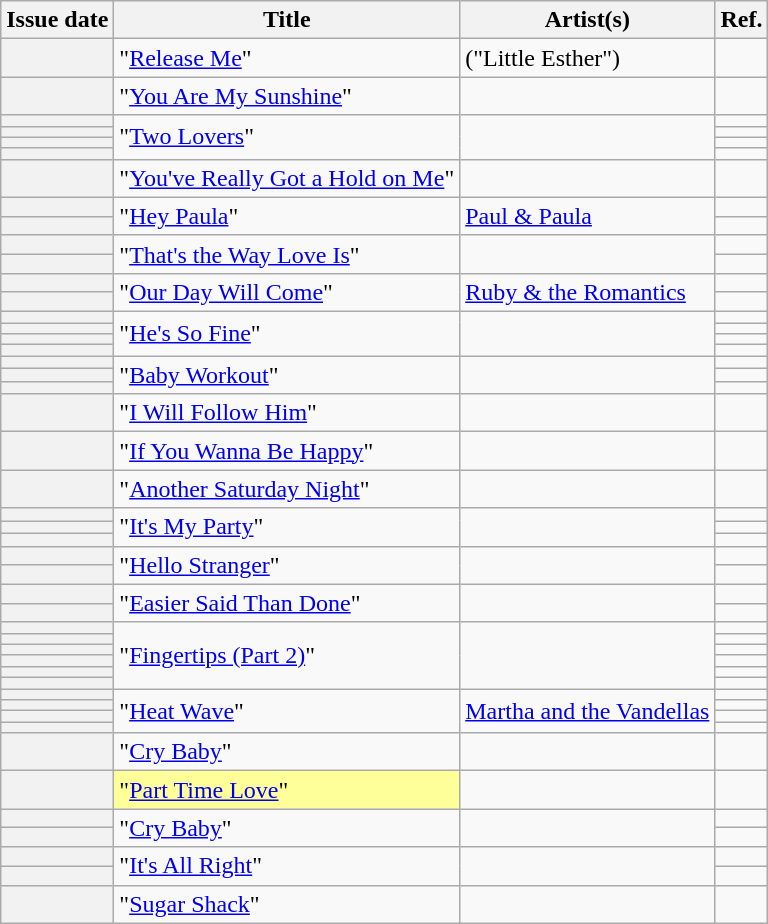<table class="wikitable sortable plainrowheaders">
<tr>
<th scope=col>Issue date</th>
<th scope=col>Title</th>
<th scope=col>Artist(s)</th>
<th scope=col class=unsortable>Ref.</th>
</tr>
<tr>
<th scope=row></th>
<td>"<a href='#'>Release Me</a>"</td>
<td> ("Little Esther")</td>
<td align=center></td>
</tr>
<tr>
<th scope=row></th>
<td>"<a href='#'>You Are My Sunshine</a>"</td>
<td></td>
<td align=center></td>
</tr>
<tr>
<th scope=row></th>
<td rowspan="4">"<a href='#'>Two Lovers</a>"</td>
<td rowspan="4"></td>
<td align=center></td>
</tr>
<tr>
<th scope=row></th>
<td align=center></td>
</tr>
<tr>
<th scope=row></th>
<td align=center></td>
</tr>
<tr>
<th scope=row></th>
<td align=center></td>
</tr>
<tr>
<th scope=row></th>
<td>"<a href='#'>You've Really Got a Hold on Me</a>"</td>
<td></td>
<td align=center></td>
</tr>
<tr>
<th scope=row></th>
<td rowspan="2">"<a href='#'>Hey Paula</a>"</td>
<td rowspan="2"><a href='#'>Paul & Paula</a></td>
<td align=center></td>
</tr>
<tr>
<th scope=row></th>
<td align=center></td>
</tr>
<tr>
<th scope=row></th>
<td rowspan="2">"<a href='#'>That's the Way Love Is</a>"</td>
<td rowspan="2"></td>
<td align=center></td>
</tr>
<tr>
<th scope=row></th>
<td align=center></td>
</tr>
<tr>
<th scope=row></th>
<td rowspan="2">"<a href='#'>Our Day Will Come</a>"</td>
<td rowspan="2"><a href='#'>Ruby & the Romantics</a></td>
<td align=center></td>
</tr>
<tr>
<th scope=row></th>
<td align=center></td>
</tr>
<tr>
<th scope=row></th>
<td rowspan="4">"<a href='#'>He's So Fine</a>"</td>
<td rowspan="4"></td>
<td align=center></td>
</tr>
<tr>
<th scope=row></th>
<td align=center></td>
</tr>
<tr>
<th scope=row></th>
<td align=center></td>
</tr>
<tr>
<th scope=row></th>
<td align=center></td>
</tr>
<tr>
<th scope=row></th>
<td rowspan="3">"<a href='#'>Baby Workout</a>"</td>
<td rowspan="3"></td>
<td align=center></td>
</tr>
<tr>
<th scope=row></th>
<td align=center></td>
</tr>
<tr>
<th scope=row></th>
<td align=center></td>
</tr>
<tr>
<th scope=row></th>
<td>"<a href='#'>I Will Follow Him</a>"</td>
<td></td>
<td align=center></td>
</tr>
<tr>
<th scope=row></th>
<td>"<a href='#'>If You Wanna Be Happy</a>"</td>
<td></td>
<td align=center></td>
</tr>
<tr>
<th scope=row></th>
<td>"<a href='#'>Another Saturday Night</a>"</td>
<td></td>
<td align=center></td>
</tr>
<tr>
<th scope=row></th>
<td rowspan="3">"<a href='#'>It's My Party</a>"</td>
<td rowspan="3"></td>
<td align=center></td>
</tr>
<tr>
<th scope=row></th>
<td align=center></td>
</tr>
<tr>
<th scope=row></th>
<td align=center></td>
</tr>
<tr>
<th scope=row></th>
<td rowspan="2">"<a href='#'>Hello Stranger</a>"</td>
<td rowspan="2"></td>
<td align=center></td>
</tr>
<tr>
<th scope=row></th>
<td align=center></td>
</tr>
<tr>
<th scope=row></th>
<td rowspan="2">"<a href='#'>Easier Said Than Done</a>"</td>
<td rowspan="2"></td>
<td align=center></td>
</tr>
<tr>
<th scope=row></th>
<td align=center></td>
</tr>
<tr>
<th scope=row></th>
<td rowspan="6">"<a href='#'>Fingertips (Part 2)</a>"</td>
<td rowspan="6"></td>
<td align=center></td>
</tr>
<tr>
<th scope=row></th>
<td align=center></td>
</tr>
<tr>
<th scope=row></th>
<td align=center></td>
</tr>
<tr>
<th scope=row></th>
<td align=center></td>
</tr>
<tr>
<th scope=row></th>
<td align=center></td>
</tr>
<tr>
<th scope=row></th>
<td align=center></td>
</tr>
<tr>
<th scope=row></th>
<td rowspan="4">"<a href='#'>Heat Wave</a>"</td>
<td rowspan="4"><a href='#'>Martha and the Vandellas</a></td>
<td align=center></td>
</tr>
<tr>
<th scope=row></th>
<td align=center></td>
</tr>
<tr>
<th scope=row></th>
<td align=center></td>
</tr>
<tr>
<th scope=row></th>
<td align=center></td>
</tr>
<tr>
<th scope=row></th>
<td>"<a href='#'>Cry Baby</a>"</td>
<td></td>
<td align=center></td>
</tr>
<tr>
<th scope=row></th>
<td bgcolor=#FFFF99>"<a href='#'>Part Time Love</a>" </td>
<td></td>
<td align=center></td>
</tr>
<tr>
<th scope=row></th>
<td rowspan="2">"<a href='#'>Cry Baby</a>"</td>
<td rowspan="2"></td>
<td align=center></td>
</tr>
<tr>
<th scope=row></th>
<td align=center></td>
</tr>
<tr>
<th scope=row></th>
<td rowspan="2">"<a href='#'>It's All Right</a>"</td>
<td rowspan="2"></td>
<td align=center></td>
</tr>
<tr>
<th scope=row></th>
<td align=center></td>
</tr>
<tr>
<th scope=row></th>
<td>"<a href='#'>Sugar Shack</a>"</td>
<td></td>
<td align=center></td>
</tr>
</table>
